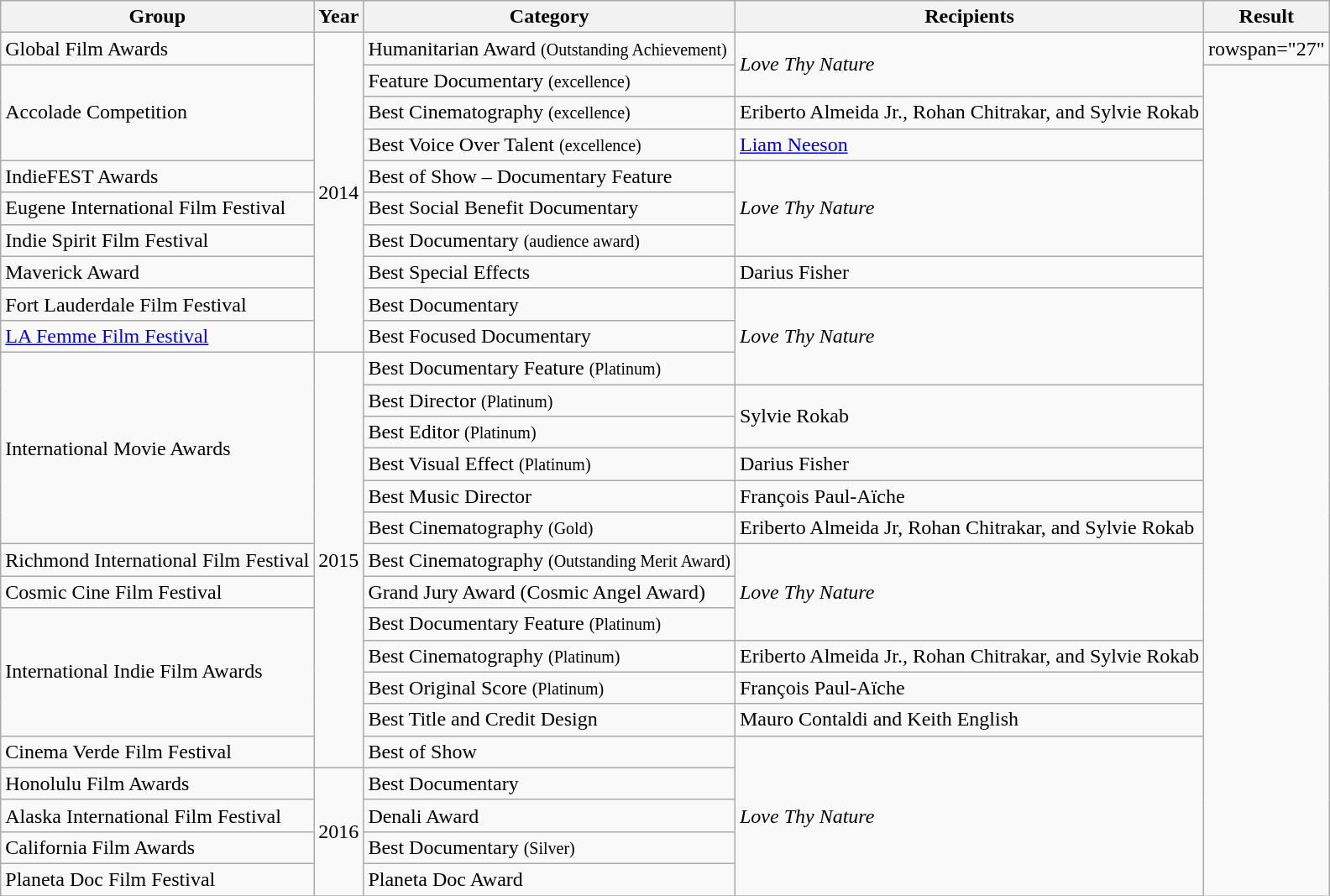<table class="wikitable">
<tr>
<th>Group</th>
<th>Year</th>
<th>Category</th>
<th>Recipients</th>
<th>Result</th>
</tr>
<tr>
<td rowspan="1">Global Film Awards</td>
<td rowspan="10">2014</td>
<td>Humanitarian Award <small>(Outstanding Achievement)</small></td>
<td rowspan="2"><em>Love Thy Nature</em></td>
<td>rowspan="27" </td>
</tr>
<tr>
<td rowspan="3">Accolade Competition</td>
<td>Feature Documentary <small>(excellence)</small></td>
</tr>
<tr>
<td>Best Cinematography <small>(excellence)</small></td>
<td>Eriberto Almeida Jr., Rohan Chitrakar, and Sylvie Rokab</td>
</tr>
<tr>
<td>Best Voice Over Talent <small>(excellence)</small></td>
<td><a href='#'>Liam Neeson</a></td>
</tr>
<tr>
<td rowspan="1">IndieFEST Awards</td>
<td>Best of Show – Documentary Feature</td>
<td rowspan="3"><em>Love Thy Nature</em></td>
</tr>
<tr>
<td rowspan="1">Eugene International Film Festival</td>
<td>Best Social Benefit Documentary</td>
</tr>
<tr>
<td rowspan="1">Indie Spirit Film Festival</td>
<td>Best Documentary <small>(audience award)</small></td>
</tr>
<tr>
<td rowspan="1">Maverick Award</td>
<td>Best Special Effects</td>
<td>Darius Fisher</td>
</tr>
<tr>
<td rowspan="1">Fort Lauderdale Film Festival</td>
<td>Best Documentary</td>
<td rowspan="3"><em>Love Thy Nature</em></td>
</tr>
<tr>
<td rowspan="1"><a href='#'>LA Femme Film Festival</a></td>
<td>Best Focused Documentary</td>
</tr>
<tr>
<td rowspan="6">International Movie Awards</td>
<td rowspan="13">2015</td>
<td>Best Documentary Feature <small>(Platinum)</small></td>
</tr>
<tr>
<td>Best Director <small>(Platinum)</small></td>
<td rowspan="2">Sylvie Rokab</td>
</tr>
<tr>
<td>Best Editor <small>(Platinum)</small></td>
</tr>
<tr>
<td>Best Visual Effect <small>(Platinum)</small></td>
<td>Darius Fisher</td>
</tr>
<tr>
<td>Best Music Director</td>
<td>François Paul-Aïche</td>
</tr>
<tr>
<td>Best Cinematography <small>(Gold)</small></td>
<td>Eriberto Almeida Jr, Rohan Chitrakar, and Sylvie Rokab</td>
</tr>
<tr>
<td rowspan="1">Richmond International Film Festival</td>
<td>Best Cinematography <small>(Outstanding Merit Award)</small></td>
<td rowspan="3"><em>Love Thy Nature</em></td>
</tr>
<tr>
<td rowspan="1">Cosmic Cine Film Festival</td>
<td>Grand Jury Award (Cosmic Angel Award)</td>
</tr>
<tr>
<td rowspan="4">International Indie Film Awards</td>
<td>Best Documentary Feature <small>(Platinum)</small></td>
</tr>
<tr>
<td>Best Cinematography <small>(Platinum)</small></td>
<td>Eriberto Almeida Jr., Rohan Chitrakar, and Sylvie Rokab</td>
</tr>
<tr>
<td>Best Original Score <small>(Platinum)</small></td>
<td>François Paul-Aïche</td>
</tr>
<tr>
<td>Best Title and Credit Design</td>
<td>Mauro Contaldi and Keith English</td>
</tr>
<tr>
<td rowspan="1">Cinema Verde Film Festival</td>
<td>Best of Show</td>
<td rowspan="5"><em>Love Thy Nature</em></td>
</tr>
<tr>
<td rowspan="1">Honolulu Film Awards</td>
<td rowspan="4">2016</td>
<td>Best Documentary</td>
</tr>
<tr>
<td rowspan="1">Alaska International Film Festival</td>
<td>Denali Award</td>
</tr>
<tr>
<td rowspan="1">California Film Awards</td>
<td>Best Documentary <small>(Silver)</small></td>
</tr>
<tr>
<td rowspan="1">Planeta Doc Film Festival</td>
<td>Planeta Doc Award</td>
</tr>
<tr>
</tr>
</table>
